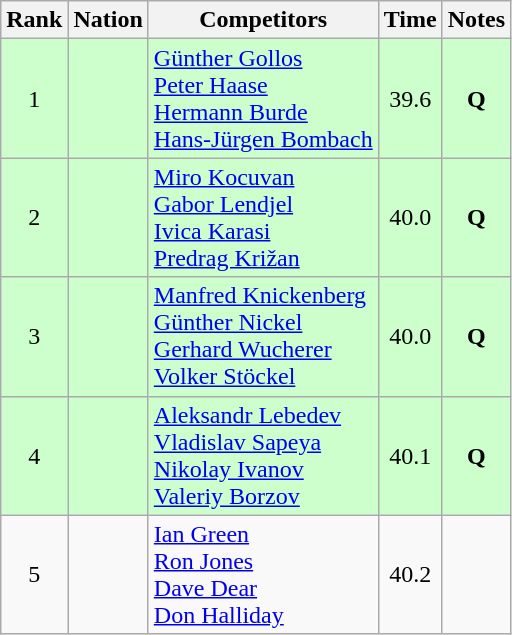<table class="wikitable sortable" style="text-align:center">
<tr>
<th>Rank</th>
<th>Nation</th>
<th>Competitors</th>
<th>Time</th>
<th>Notes</th>
</tr>
<tr bgcolor=ccffcc>
<td>1</td>
<td align=left></td>
<td align=left><a href='#'>Günther Gollos</a><br><a href='#'>Peter Haase</a><br><a href='#'>Hermann Burde</a><br><a href='#'>Hans-Jürgen Bombach</a></td>
<td>39.6</td>
<td><strong>Q</strong></td>
</tr>
<tr bgcolor=ccffcc>
<td>2</td>
<td align=left></td>
<td align=left><a href='#'>Miro Kocuvan</a><br><a href='#'>Gabor Lendjel</a><br><a href='#'>Ivica Karasi</a><br><a href='#'>Predrag Križan</a></td>
<td>40.0</td>
<td><strong>Q</strong></td>
</tr>
<tr bgcolor=ccffcc>
<td>3</td>
<td align=left></td>
<td align=left><a href='#'>Manfred Knickenberg</a><br><a href='#'>Günther Nickel</a><br><a href='#'>Gerhard Wucherer</a><br><a href='#'>Volker Stöckel</a></td>
<td>40.0</td>
<td><strong>Q</strong></td>
</tr>
<tr bgcolor=ccffcc>
<td>4</td>
<td align=left></td>
<td align=left><a href='#'>Aleksandr Lebedev</a><br><a href='#'>Vladislav Sapeya</a><br><a href='#'>Nikolay Ivanov</a><br><a href='#'>Valeriy Borzov</a></td>
<td>40.1</td>
<td><strong>Q</strong></td>
</tr>
<tr>
<td>5</td>
<td align=left></td>
<td align=left><a href='#'>Ian Green</a><br><a href='#'>Ron Jones</a><br><a href='#'>Dave Dear</a><br><a href='#'>Don Halliday</a></td>
<td>40.2</td>
<td></td>
</tr>
</table>
